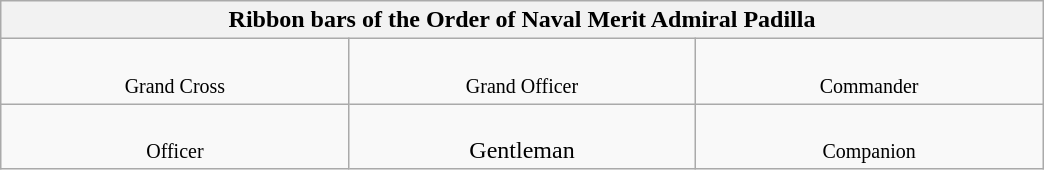<table class="wikitable" style="margin:1em auto; text-align:center; width:55%;">
<tr>
<th colspan=6>Ribbon bars of the Order of Naval Merit Admiral Padilla</th>
</tr>
<tr style="vertical-align:top;">
<td width=25%><br><small>Grand Cross</small></td>
<td width=25%><br><small>Grand Officer</small></td>
<td width=25%><br><small>Commander</small></td>
</tr>
<tr style="vertical-align:top;">
<td><br><small>Officer</small></td>
<td><br>Gentleman</td>
<td><br><small>Companion</small></td>
</tr>
</table>
